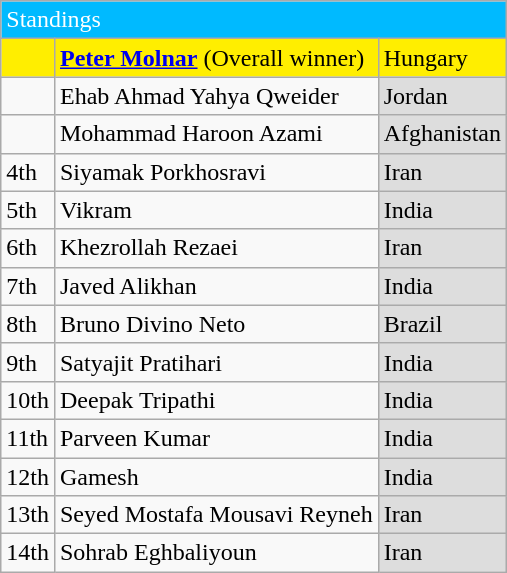<table class="wikitable">
<tr>
<td colspan="3" style="background:#00baff;color:#fff">Standings</td>
</tr>
<tr>
<td bgcolor=#ffee00></td>
<td bgcolor=#ffee00><strong><a href='#'>Peter Molnar</a></strong> (Overall winner)</td>
<td bgcolor=#ffee00> Hungary</td>
</tr>
<tr>
<td></td>
<td>Ehab Ahmad Yahya Qweider</td>
<td style="background:#dddddd"> Jordan</td>
</tr>
<tr>
<td></td>
<td>Mohammad Haroon Azami</td>
<td style="background:#dddddd"> Afghanistan</td>
</tr>
<tr>
<td>4th</td>
<td>Siyamak Porkhosravi</td>
<td style="background:#dddddd"> Iran</td>
</tr>
<tr>
<td>5th</td>
<td>Vikram</td>
<td style="background:#dddddd"> India</td>
</tr>
<tr>
<td>6th</td>
<td>Khezrollah Rezaei</td>
<td style="background:#dddddd"> Iran</td>
</tr>
<tr>
<td>7th</td>
<td>Javed Alikhan</td>
<td style="background:#dddddd"> India</td>
</tr>
<tr>
<td>8th</td>
<td>Bruno Divino Neto</td>
<td style="background:#dddddd"> Brazil</td>
</tr>
<tr>
<td>9th</td>
<td>Satyajit Pratihari</td>
<td style="background:#dddddd"> India</td>
</tr>
<tr>
<td>10th</td>
<td>Deepak Tripathi</td>
<td style="background:#dddddd"> India</td>
</tr>
<tr>
<td>11th</td>
<td>Parveen Kumar</td>
<td style="background:#dddddd"> India</td>
</tr>
<tr>
<td>12th</td>
<td>Gamesh</td>
<td style="background:#dddddd"> India</td>
</tr>
<tr>
<td>13th</td>
<td>Seyed Mostafa Mousavi Reyneh</td>
<td style="background:#dddddd"> Iran</td>
</tr>
<tr>
<td>14th</td>
<td>Sohrab Eghbaliyoun</td>
<td style="background:#dddddd"> Iran</td>
</tr>
</table>
